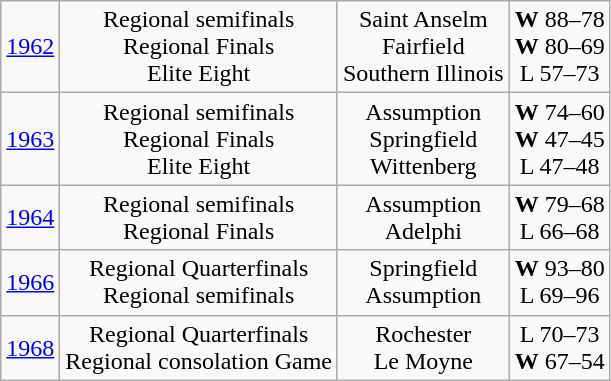<table class="wikitable">
<tr align="center">
<td><a href='#'>1962</a></td>
<td>Regional semifinals<br>Regional Finals<br>Elite Eight</td>
<td>Saint Anselm<br>Fairfield<br>Southern Illinois</td>
<td><strong>W</strong> 88–78<br><strong>W</strong> 80–69<br>L 57–73</td>
</tr>
<tr align="center">
<td><a href='#'>1963</a></td>
<td>Regional semifinals<br>Regional Finals<br>Elite Eight</td>
<td>Assumption<br>Springfield<br>Wittenberg</td>
<td><strong>W</strong> 74–60<br><strong>W</strong> 47–45<br>L 47–48</td>
</tr>
<tr align="center">
<td><a href='#'>1964</a></td>
<td>Regional semifinals<br>Regional Finals</td>
<td>Assumption<br>Adelphi</td>
<td><strong>W</strong> 79–68<br>L 66–68</td>
</tr>
<tr align="center">
<td><a href='#'>1966</a></td>
<td>Regional Quarterfinals<br>Regional semifinals</td>
<td>Springfield<br>Assumption</td>
<td><strong>W</strong> 93–80<br>L 69–96</td>
</tr>
<tr align="center">
<td><a href='#'>1968</a></td>
<td>Regional Quarterfinals<br>Regional consolation Game</td>
<td>Rochester<br>Le Moyne</td>
<td>L 70–73<br><strong>W</strong> 67–54</td>
</tr>
</table>
